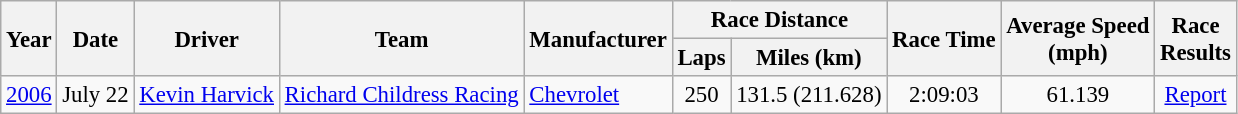<table class="wikitable" style="font-size: 95%;">
<tr>
<th rowspan="2">Year</th>
<th rowspan="2">Date</th>
<th rowspan="2">Driver</th>
<th rowspan="2">Team</th>
<th rowspan="2">Manufacturer</th>
<th colspan="2">Race Distance</th>
<th rowspan="2">Race Time</th>
<th rowspan="2">Average Speed<br>(mph)</th>
<th rowspan="2">Race<br>Results</th>
</tr>
<tr>
<th>Laps</th>
<th>Miles (km)</th>
</tr>
<tr>
<td><a href='#'>2006</a></td>
<td>July 22</td>
<td><a href='#'>Kevin Harvick</a></td>
<td><a href='#'>Richard Childress Racing</a></td>
<td><a href='#'>Chevrolet</a></td>
<td align="center">250</td>
<td align="center">131.5 (211.628)</td>
<td align="center">2:09:03</td>
<td align="center">61.139</td>
<td align="center"><a href='#'>Report</a></td>
</tr>
</table>
